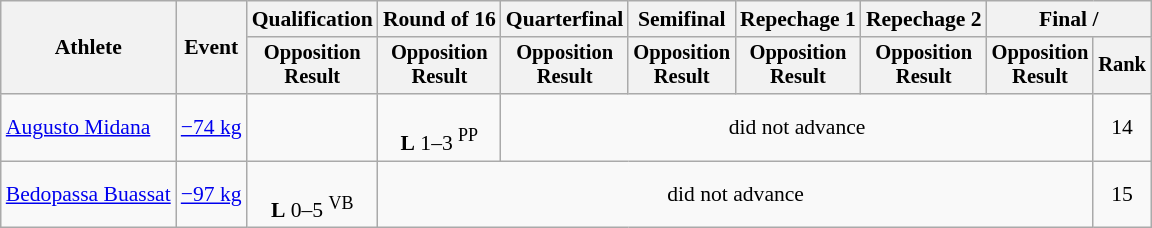<table class="wikitable" style="font-size:90%">
<tr>
<th rowspan=2>Athlete</th>
<th rowspan=2>Event</th>
<th>Qualification</th>
<th>Round of 16</th>
<th>Quarterfinal</th>
<th>Semifinal</th>
<th>Repechage 1</th>
<th>Repechage 2</th>
<th colspan=2>Final / </th>
</tr>
<tr style="font-size: 95%">
<th>Opposition<br>Result</th>
<th>Opposition<br>Result</th>
<th>Opposition<br>Result</th>
<th>Opposition<br>Result</th>
<th>Opposition<br>Result</th>
<th>Opposition<br>Result</th>
<th>Opposition<br>Result</th>
<th>Rank</th>
</tr>
<tr align=center>
<td align=left><a href='#'>Augusto Midana</a></td>
<td align=left><a href='#'>−74 kg</a></td>
<td></td>
<td><br><strong>L</strong> 1–3 <sup>PP</sup></td>
<td colspan=5>did not advance</td>
<td>14</td>
</tr>
<tr align=center>
<td align=left><a href='#'>Bedopassa Buassat</a></td>
<td align=left><a href='#'>−97 kg</a></td>
<td><br><strong>L</strong> 0–5 <sup>VB</sup></td>
<td colspan=6>did not advance</td>
<td>15</td>
</tr>
</table>
